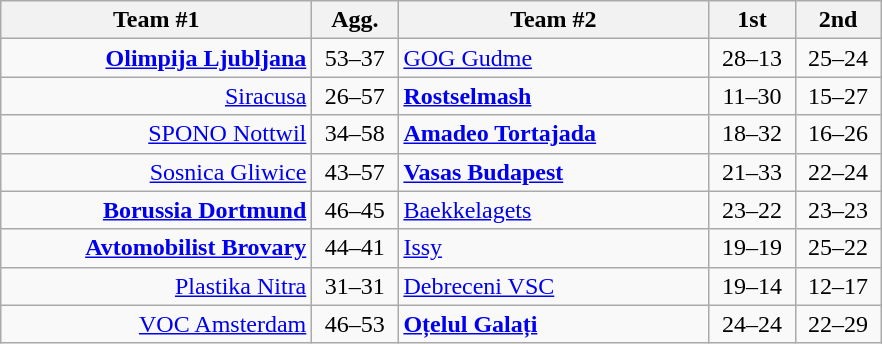<table class=wikitable style="text-align:center">
<tr>
<th width=200>Team #1</th>
<th width=50>Agg.</th>
<th width=200>Team #2</th>
<th width=50>1st</th>
<th width=50>2nd</th>
</tr>
<tr>
<td align=right><strong><a href='#'>Olimpija Ljubljana</a></strong> </td>
<td>53–37</td>
<td align=left> <a href='#'>GOG Gudme</a></td>
<td align=center>28–13</td>
<td align=center>25–24</td>
</tr>
<tr>
<td align=right><a href='#'>Siracusa</a> </td>
<td>26–57</td>
<td align=left> <strong><a href='#'>Rostselmash</a></strong></td>
<td align=center>11–30</td>
<td align=center>15–27</td>
</tr>
<tr>
<td align=right><a href='#'>SPONO Nottwil</a> </td>
<td>34–58</td>
<td align=left> <strong><a href='#'>Amadeo Tortajada</a></strong></td>
<td align=center>18–32</td>
<td align=center>16–26</td>
</tr>
<tr>
<td align=right><a href='#'>Sosnica Gliwice</a> </td>
<td>43–57</td>
<td align=left> <strong><a href='#'>Vasas Budapest</a></strong></td>
<td align=center>21–33</td>
<td align=center>22–24</td>
</tr>
<tr>
<td align=right><strong><a href='#'>Borussia Dortmund</a></strong> </td>
<td>46–45</td>
<td align=left> <a href='#'>Baekkelagets</a></td>
<td align=center>23–22</td>
<td align=center>23–23</td>
</tr>
<tr>
<td align=right><strong><a href='#'>Avtomobilist Brovary</a></strong> </td>
<td>44–41</td>
<td align=left> <a href='#'>Issy</a></td>
<td align=center>19–19</td>
<td align=center>25–22</td>
</tr>
<tr>
<td align=right><a href='#'>Plastika Nitra</a> </td>
<td>31–31</td>
<td align=left> <a href='#'>Debreceni VSC</a></td>
<td align=center>19–14</td>
<td align=center>12–17</td>
</tr>
<tr>
<td align=right><a href='#'>VOC Amsterdam</a> </td>
<td>46–53</td>
<td align=left> <strong><a href='#'>Oțelul Galați</a></strong></td>
<td align=center>24–24</td>
<td align=center>22–29</td>
</tr>
</table>
